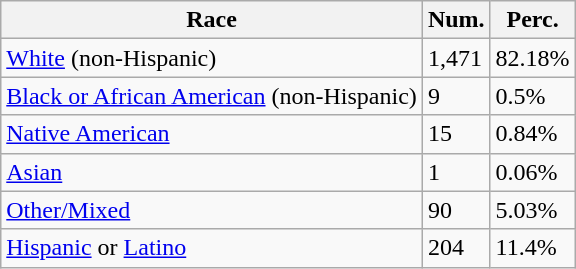<table class="wikitable">
<tr>
<th>Race</th>
<th>Num.</th>
<th>Perc.</th>
</tr>
<tr>
<td><a href='#'>White</a> (non-Hispanic)</td>
<td>1,471</td>
<td>82.18%</td>
</tr>
<tr>
<td><a href='#'>Black or African American</a> (non-Hispanic)</td>
<td>9</td>
<td>0.5%</td>
</tr>
<tr>
<td><a href='#'>Native American</a></td>
<td>15</td>
<td>0.84%</td>
</tr>
<tr>
<td><a href='#'>Asian</a></td>
<td>1</td>
<td>0.06%</td>
</tr>
<tr>
<td><a href='#'>Other/Mixed</a></td>
<td>90</td>
<td>5.03%</td>
</tr>
<tr>
<td><a href='#'>Hispanic</a> or <a href='#'>Latino</a></td>
<td>204</td>
<td>11.4%</td>
</tr>
</table>
